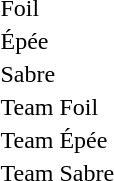<table>
<tr>
<td>Foil</td>
<td></td>
<td></td>
<td><br></td>
</tr>
<tr>
<td>Épée</td>
<td></td>
<td></td>
<td><br></td>
</tr>
<tr>
<td>Sabre</td>
<td></td>
<td></td>
<td><br></td>
</tr>
<tr>
<td>Team Foil</td>
<td></td>
<td></td>
<td> <br></td>
</tr>
<tr>
<td>Team Épée</td>
<td></td>
<td></td>
<td> <br></td>
</tr>
<tr>
<td>Team Sabre</td>
<td></td>
<td></td>
<td> <br></td>
</tr>
</table>
